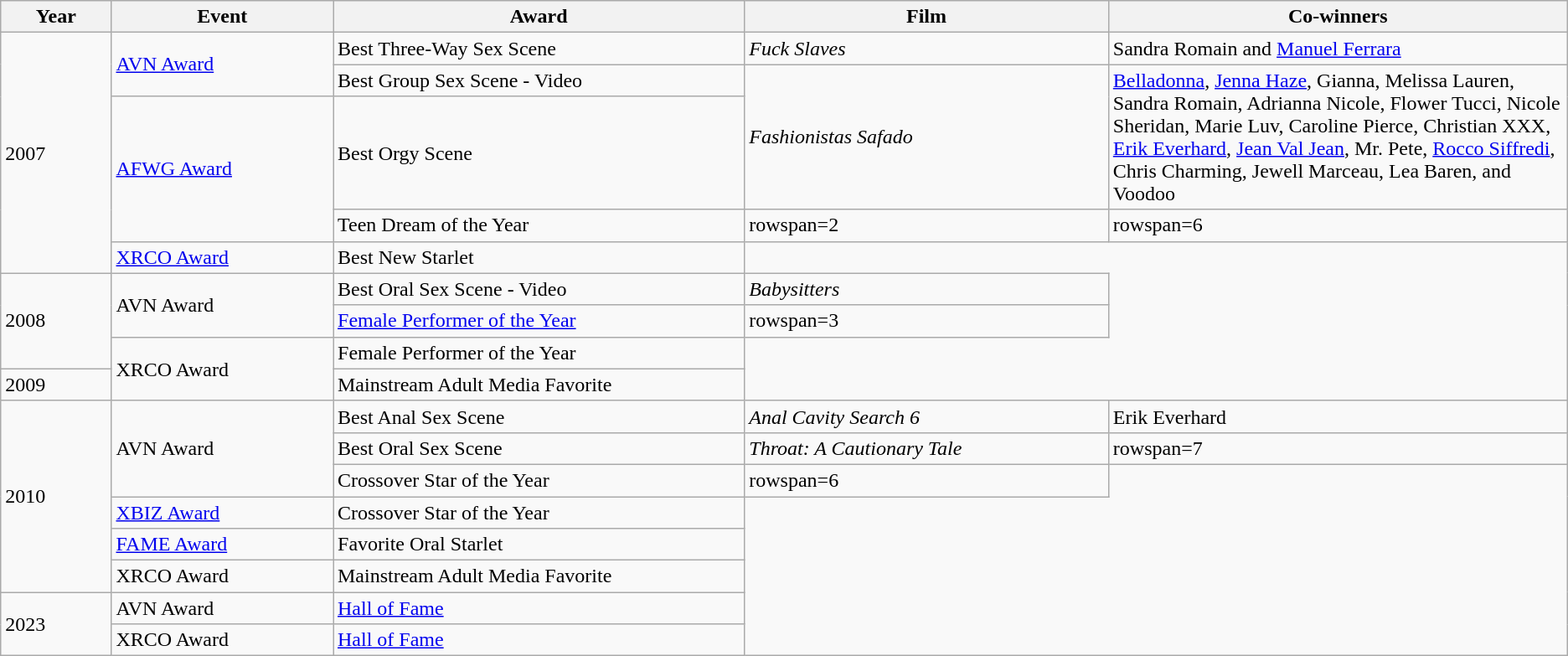<table class="wikitable">
<tr>
<th width="7%">Year</th>
<th width="14%">Event</th>
<th width="26%">Award</th>
<th width="23%">Film</th>
<th width="29%">Co-winners</th>
</tr>
<tr>
<td rowspan=5>2007</td>
<td rowspan=2><a href='#'>AVN Award</a></td>
<td>Best Three-Way Sex Scene</td>
<td><em>Fuck Slaves</em></td>
<td>Sandra Romain and <a href='#'>Manuel Ferrara</a></td>
</tr>
<tr>
<td>Best Group Sex Scene - Video</td>
<td rowspan="2"><em>Fashionistas Safado</em></td>
<td rowspan="2"><a href='#'>Belladonna</a>, <a href='#'>Jenna Haze</a>, Gianna, Melissa Lauren, Sandra Romain, Adrianna Nicole, Flower Tucci, Nicole Sheridan, Marie Luv, Caroline Pierce, Christian XXX, <a href='#'>Erik Everhard</a>, <a href='#'>Jean Val Jean</a>, Mr. Pete, <a href='#'>Rocco Siffredi</a>, Chris Charming, Jewell Marceau, Lea Baren, and Voodoo</td>
</tr>
<tr>
<td rowspan=2><a href='#'>AFWG Award</a></td>
<td>Best Orgy Scene</td>
</tr>
<tr>
<td>Teen Dream of the Year</td>
<td>rowspan=2 </td>
<td>rowspan=6 </td>
</tr>
<tr>
<td><a href='#'>XRCO Award</a></td>
<td>Best New Starlet</td>
</tr>
<tr>
<td rowspan=3>2008</td>
<td rowspan=2>AVN Award</td>
<td>Best Oral Sex Scene - Video</td>
<td><em>Babysitters</em></td>
</tr>
<tr>
<td><a href='#'>Female Performer of the Year</a></td>
<td>rowspan=3 </td>
</tr>
<tr>
<td rowspan=2>XRCO Award</td>
<td>Female Performer of the Year</td>
</tr>
<tr>
<td>2009</td>
<td>Mainstream Adult Media Favorite</td>
</tr>
<tr>
<td rowspan=6>2010</td>
<td rowspan=3>AVN Award</td>
<td>Best Anal Sex Scene</td>
<td><em>Anal Cavity Search 6</em></td>
<td>Erik Everhard</td>
</tr>
<tr>
<td>Best Oral Sex Scene</td>
<td><em>Throat: A Cautionary Tale</em></td>
<td>rowspan=7 </td>
</tr>
<tr>
<td>Crossover Star of the Year</td>
<td>rowspan=6 </td>
</tr>
<tr>
<td><a href='#'>XBIZ Award</a></td>
<td>Crossover Star of the Year</td>
</tr>
<tr>
<td><a href='#'>FAME Award</a></td>
<td>Favorite Oral Starlet</td>
</tr>
<tr>
<td>XRCO Award</td>
<td>Mainstream Adult Media Favorite</td>
</tr>
<tr>
<td rowspan=2>2023</td>
<td>AVN Award</td>
<td><a href='#'>Hall of Fame</a></td>
</tr>
<tr>
<td>XRCO Award</td>
<td><a href='#'>Hall of Fame</a></td>
</tr>
</table>
